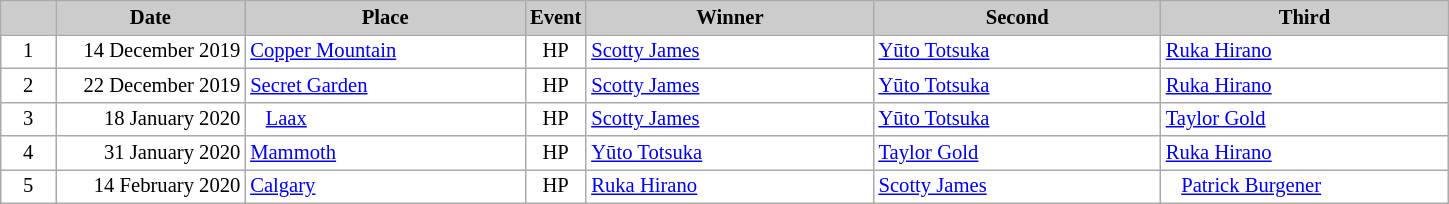<table class="wikitable plainrowheaders" style="background:#fff; font-size:86%; line-height:16px; border:grey solid 1px; border-collapse:collapse;">
<tr>
<th scope="col" style="background:#ccc; width:30px;"></th>
<th scope="col" style="background:#ccc; width:120px;">Date</th>
<th scope="col" style="background:#ccc; width:180px;">Place</th>
<th scope="col" style="background:#ccc; width:30px;">Event</th>
<th scope="col" style="background:#ccc; width:185px;">Winner</th>
<th scope="col" style="background:#ccc; width:185px;">Second</th>
<th scope="col" style="background:#ccc; width:185px;">Third</th>
</tr>
<tr>
<td align="center">1</td>
<td align="right">14 December 2019</td>
<td> <a href='#'>Copper Mountain</a></td>
<td align="center">HP</td>
<td> <a href='#'>Scotty James</a></td>
<td> <a href='#'>Yūto Totsuka</a></td>
<td> <a href='#'>Ruka Hirano</a></td>
</tr>
<tr>
<td align="center">2</td>
<td align="right">22 December 2019</td>
<td> <a href='#'>Secret Garden</a></td>
<td align="center">HP</td>
<td> <a href='#'>Scotty James</a></td>
<td> <a href='#'>Yūto Totsuka</a></td>
<td> <a href='#'>Ruka Hirano</a></td>
</tr>
<tr>
<td align="center">3</td>
<td align="right">18 January 2020</td>
<td>   <a href='#'>Laax</a></td>
<td align="center">HP</td>
<td> <a href='#'>Scotty James</a></td>
<td> <a href='#'>Yūto Totsuka</a></td>
<td> <a href='#'>Taylor Gold</a></td>
</tr>
<tr>
<td align="center">4</td>
<td align="right">31 January 2020</td>
<td> <a href='#'>Mammoth</a></td>
<td align="center">HP</td>
<td> <a href='#'>Yūto Totsuka</a></td>
<td> <a href='#'>Taylor Gold</a></td>
<td> <a href='#'>Ruka Hirano</a></td>
</tr>
<tr>
<td align="center">5</td>
<td align="right">14 February 2020</td>
<td> <a href='#'>Calgary</a></td>
<td align="center">HP</td>
<td> <a href='#'>Ruka Hirano</a></td>
<td> <a href='#'>Scotty James</a></td>
<td>   <a href='#'>Patrick Burgener</a></td>
</tr>
</table>
